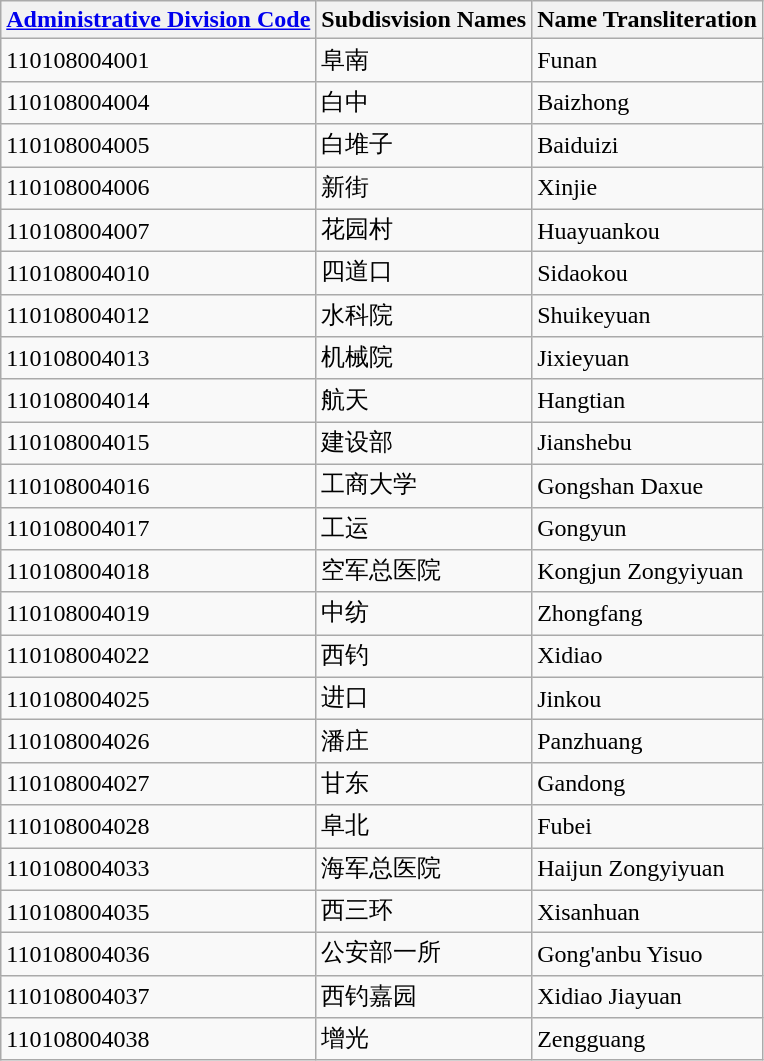<table class="wikitable sortable">
<tr>
<th><a href='#'>Administrative Division Code</a></th>
<th>Subdisvision Names</th>
<th>Name Transliteration</th>
</tr>
<tr>
<td>110108004001</td>
<td>阜南</td>
<td>Funan</td>
</tr>
<tr>
<td>110108004004</td>
<td>白中</td>
<td>Baizhong</td>
</tr>
<tr>
<td>110108004005</td>
<td>白堆子</td>
<td>Baiduizi</td>
</tr>
<tr>
<td>110108004006</td>
<td>新街</td>
<td>Xinjie</td>
</tr>
<tr>
<td>110108004007</td>
<td>花园村</td>
<td>Huayuankou</td>
</tr>
<tr>
<td>110108004010</td>
<td>四道口</td>
<td>Sidaokou</td>
</tr>
<tr>
<td>110108004012</td>
<td>水科院</td>
<td>Shuikeyuan</td>
</tr>
<tr>
<td>110108004013</td>
<td>机械院</td>
<td>Jixieyuan</td>
</tr>
<tr>
<td>110108004014</td>
<td>航天</td>
<td>Hangtian</td>
</tr>
<tr>
<td>110108004015</td>
<td>建设部</td>
<td>Jianshebu</td>
</tr>
<tr>
<td>110108004016</td>
<td>工商大学</td>
<td>Gongshan Daxue</td>
</tr>
<tr>
<td>110108004017</td>
<td>工运</td>
<td>Gongyun</td>
</tr>
<tr>
<td>110108004018</td>
<td>空军总医院</td>
<td>Kongjun Zongyiyuan</td>
</tr>
<tr>
<td>110108004019</td>
<td>中纺</td>
<td>Zhongfang</td>
</tr>
<tr>
<td>110108004022</td>
<td>西钓</td>
<td>Xidiao</td>
</tr>
<tr>
<td>110108004025</td>
<td>进口</td>
<td>Jinkou</td>
</tr>
<tr>
<td>110108004026</td>
<td>潘庄</td>
<td>Panzhuang</td>
</tr>
<tr>
<td>110108004027</td>
<td>甘东</td>
<td>Gandong</td>
</tr>
<tr>
<td>110108004028</td>
<td>阜北</td>
<td>Fubei</td>
</tr>
<tr>
<td>110108004033</td>
<td>海军总医院</td>
<td>Haijun Zongyiyuan</td>
</tr>
<tr>
<td>110108004035</td>
<td>西三环</td>
<td>Xisanhuan</td>
</tr>
<tr>
<td>110108004036</td>
<td>公安部一所</td>
<td>Gong'anbu Yisuo</td>
</tr>
<tr>
<td>110108004037</td>
<td>西钓嘉园</td>
<td>Xidiao Jiayuan</td>
</tr>
<tr>
<td>110108004038</td>
<td>增光</td>
<td>Zengguang</td>
</tr>
</table>
